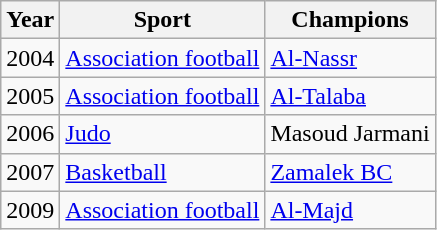<table class="wikitable">
<tr>
<th>Year</th>
<th>Sport</th>
<th>Champions</th>
</tr>
<tr>
<td>2004</td>
<td><a href='#'>Association football</a></td>
<td> <a href='#'>Al-Nassr</a></td>
</tr>
<tr>
<td>2005</td>
<td><a href='#'>Association football</a></td>
<td> <a href='#'>Al-Talaba</a></td>
</tr>
<tr>
<td>2006</td>
<td><a href='#'>Judo</a></td>
<td> Masoud Jarmani</td>
</tr>
<tr>
<td>2007</td>
<td><a href='#'>Basketball</a></td>
<td> <a href='#'>Zamalek BC</a></td>
</tr>
<tr>
<td>2009</td>
<td><a href='#'>Association football</a></td>
<td> <a href='#'>Al-Majd</a></td>
</tr>
</table>
